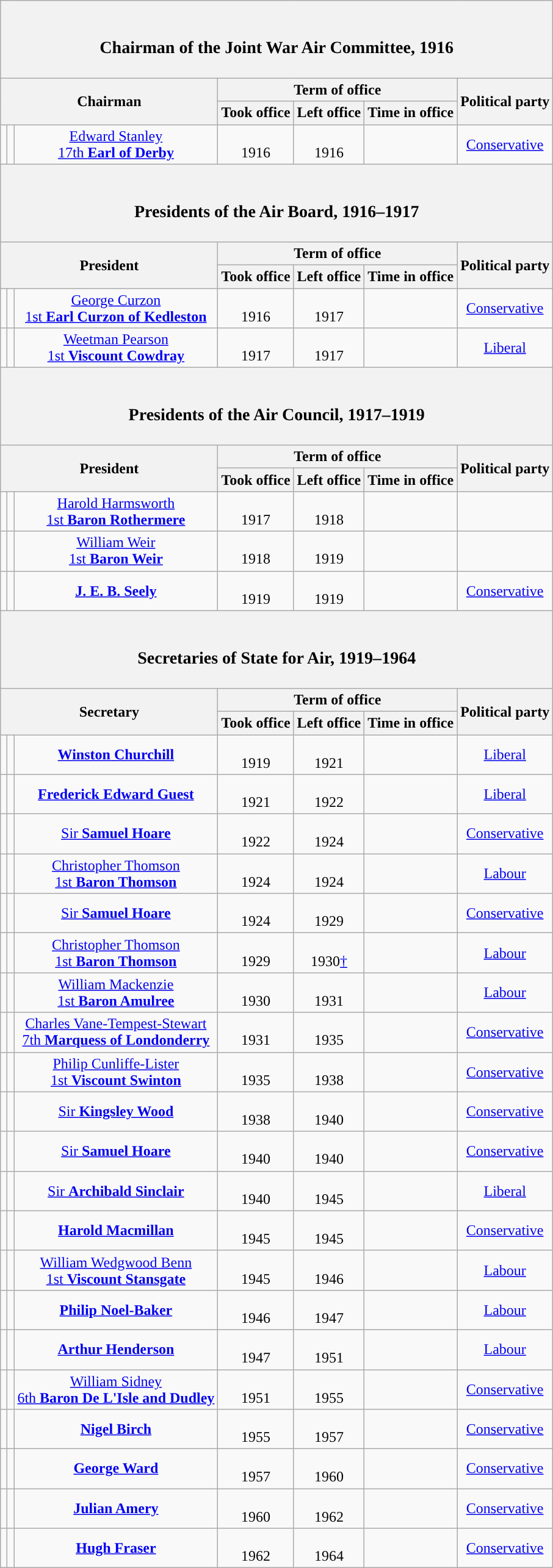<table class="wikitable" style="text-align:center">
<tr>
<th colspan=99><br><h3>Chairman of the Joint War Air Committee, 1916</h3></th>
</tr>
<tr>
<th colspan=3 rowspan=2>Chairman</th>
<th colspan=3>Term of office</th>
<th rowspan=2>Political party</th>
</tr>
<tr>
<th>Took office</th>
<th>Left office</th>
<th>Time in office</th>
</tr>
<tr style="height:1em">
<td style="background-color:"></td>
<td></td>
<td><a href='#'>Edward Stanley<br>17th <strong>Earl of Derby</strong></a></td>
<td><br>1916</td>
<td><br>1916</td>
<td></td>
<td><a href='#'>Conservative</a></td>
</tr>
<tr>
<th colspan=99><br><h3>Presidents of the Air Board, 1916–1917</h3></th>
</tr>
<tr>
<th colspan=3 rowspan=2>President</th>
<th colspan=3>Term of office</th>
<th rowspan=2>Political party</th>
</tr>
<tr>
<th>Took office</th>
<th>Left office</th>
<th>Time in office</th>
</tr>
<tr style="height:1em">
<td style="background-color:"></td>
<td></td>
<td><a href='#'>George Curzon<br>1st <strong>Earl Curzon of Kedleston</strong></a></td>
<td><br>1916</td>
<td><br>1917</td>
<td></td>
<td><a href='#'>Conservative</a></td>
</tr>
<tr style="height:1em">
<td style="background-color:"></td>
<td></td>
<td><a href='#'>Weetman Pearson<br>1st <strong>Viscount Cowdray</strong></a></td>
<td><br>1917</td>
<td><br>1917</td>
<td></td>
<td><a href='#'>Liberal</a></td>
</tr>
<tr>
<th colspan=99><br><h3>Presidents of the Air Council, 1917–1919</h3></th>
</tr>
<tr>
<th colspan=3 rowspan=2>President</th>
<th colspan=3>Term of office</th>
<th rowspan=2>Political party</th>
</tr>
<tr>
<th>Took office</th>
<th>Left office</th>
<th>Time in office</th>
</tr>
<tr>
<td></td>
<td></td>
<td><a href='#'>Harold Harmsworth<br>1st <strong>Baron Rothermere</strong></a></td>
<td><br>1917</td>
<td><br>1918</td>
<td></td>
<td></td>
</tr>
<tr>
<td></td>
<td></td>
<td><a href='#'>William Weir<br>1st <strong>Baron Weir</strong></a></td>
<td><br>1918</td>
<td><br>1919</td>
<td></td>
<td></td>
</tr>
<tr>
<td style="background-color:"></td>
<td></td>
<td><a href='#'><strong>J. E. B. Seely</strong></a><br></td>
<td><br>1919</td>
<td><br>1919</td>
<td></td>
<td><a href='#'>Conservative</a></td>
</tr>
<tr>
<th colspan=99><br><h3>Secretaries of State for Air, 1919–1964</h3></th>
</tr>
<tr>
<th colspan=3 rowspan=2>Secretary</th>
<th colspan=3>Term of office</th>
<th rowspan=2>Political party</th>
</tr>
<tr>
<th>Took office</th>
<th>Left office</th>
<th>Time in office</th>
</tr>
<tr style="height:1em">
<td style="background-color:"></td>
<td></td>
<td><strong><a href='#'>Winston Churchill</a></strong><br></td>
<td><br>1919</td>
<td><br>1921</td>
<td></td>
<td><a href='#'>Liberal</a></td>
</tr>
<tr style="height:1em">
<td style="background-color:"></td>
<td></td>
<td><strong><a href='#'>Frederick Edward Guest</a></strong><br></td>
<td><br>1921</td>
<td><br>1922</td>
<td></td>
<td><a href='#'>Liberal</a></td>
</tr>
<tr style="height:1em">
<td style="background-color:"></td>
<td></td>
<td><a href='#'>Sir <strong>Samuel Hoare</strong></a><br></td>
<td><br>1922</td>
<td><br>1924</td>
<td></td>
<td><a href='#'>Conservative</a></td>
</tr>
<tr style="height:1em">
<td style="background-color:"></td>
<td></td>
<td><a href='#'>Christopher Thomson<br>1st <strong>Baron Thomson</strong></a></td>
<td><br>1924</td>
<td><br>1924</td>
<td></td>
<td><a href='#'>Labour</a></td>
</tr>
<tr style="height:1em">
<td style="background-color:"></td>
<td></td>
<td><a href='#'>Sir <strong>Samuel Hoare</strong></a><br></td>
<td><br>1924</td>
<td><br>1929</td>
<td></td>
<td><a href='#'>Conservative</a></td>
</tr>
<tr style="height:1em">
<td style="background-color:"></td>
<td></td>
<td><a href='#'>Christopher Thomson<br>1st <strong>Baron Thomson</strong></a></td>
<td><br>1929</td>
<td><br>1930<a href='#'>†</a></td>
<td></td>
<td><a href='#'>Labour</a></td>
</tr>
<tr style="height:1em">
<td style="background-color:"></td>
<td></td>
<td><a href='#'>William Mackenzie<br>1st <strong>Baron Amulree</strong></a></td>
<td><br>1930</td>
<td><br>1931</td>
<td></td>
<td><a href='#'>Labour</a></td>
</tr>
<tr style="height:1em">
<td style="background-color:"></td>
<td></td>
<td><a href='#'>Charles Vane-Tempest-Stewart<br>7th <strong>Marquess of Londonderry</strong></a></td>
<td><br>1931</td>
<td><br>1935</td>
<td></td>
<td><a href='#'>Conservative</a></td>
</tr>
<tr style="height:1em">
<td style="background-color:"></td>
<td></td>
<td><a href='#'>Philip Cunliffe-Lister<br>1st <strong>Viscount Swinton</strong></a></td>
<td><br>1935</td>
<td><br>1938</td>
<td></td>
<td><a href='#'>Conservative</a></td>
</tr>
<tr style="height:1em">
<td style="background-color:"></td>
<td></td>
<td><a href='#'>Sir <strong>Kingsley Wood</strong></a><br></td>
<td><br>1938</td>
<td><br>1940</td>
<td></td>
<td><a href='#'>Conservative</a></td>
</tr>
<tr style="height:1em">
<td style="background-color:"></td>
<td></td>
<td><a href='#'>Sir <strong>Samuel Hoare</strong></a><br></td>
<td><br>1940</td>
<td><br>1940</td>
<td></td>
<td><a href='#'>Conservative</a></td>
</tr>
<tr style="height:1em">
<td style="background-color:"></td>
<td></td>
<td><a href='#'>Sir <strong>Archibald Sinclair</strong></a><br></td>
<td><br>1940</td>
<td><br>1945</td>
<td></td>
<td><a href='#'>Liberal</a></td>
</tr>
<tr style="height:1em">
<td style="background-color:"></td>
<td></td>
<td><strong><a href='#'>Harold Macmillan</a></strong><br></td>
<td><br>1945</td>
<td><br>1945</td>
<td></td>
<td><a href='#'>Conservative</a></td>
</tr>
<tr style="height:1em">
<td style="background-color:"></td>
<td></td>
<td><a href='#'>William Wedgwood Benn<br>1st <strong>Viscount Stansgate</strong></a></td>
<td><br>1945</td>
<td><br>1946</td>
<td></td>
<td><a href='#'>Labour</a></td>
</tr>
<tr style="height:1em">
<td style="background-color:"></td>
<td></td>
<td><a href='#'><strong>Philip Noel-Baker</strong></a><br></td>
<td><br>1946</td>
<td><br>1947</td>
<td></td>
<td><a href='#'>Labour</a></td>
</tr>
<tr style="height:1em">
<td style="background-color:"></td>
<td></td>
<td><a href='#'><strong>Arthur Henderson</strong></a><br></td>
<td><br>1947</td>
<td><br>1951</td>
<td></td>
<td><a href='#'>Labour</a></td>
</tr>
<tr style="height:1em">
<td style="background-color:"></td>
<td></td>
<td><a href='#'>William Sidney<br>6th <strong>Baron De L'Isle and Dudley</strong></a></td>
<td><br>1951</td>
<td><br>1955</td>
<td></td>
<td><a href='#'>Conservative</a></td>
</tr>
<tr style="height:1em">
<td style="background-color:"></td>
<td></td>
<td><a href='#'><strong>Nigel Birch</strong></a><br></td>
<td><br>1955</td>
<td><br>1957</td>
<td></td>
<td><a href='#'>Conservative</a></td>
</tr>
<tr style="height:1em">
<td style="background-color:"></td>
<td></td>
<td><a href='#'><strong>George Ward</strong></a><br></td>
<td><br>1957</td>
<td><br>1960</td>
<td></td>
<td><a href='#'>Conservative</a></td>
</tr>
<tr style="height:1em">
<td style="background-color:"></td>
<td></td>
<td><strong><a href='#'>Julian Amery</a></strong><br></td>
<td><br>1960</td>
<td><br>1962</td>
<td></td>
<td><a href='#'>Conservative</a></td>
</tr>
<tr style="height:1em">
<td style="background-color:"></td>
<td></td>
<td><a href='#'><strong>Hugh Fraser</strong></a><br></td>
<td><br>1962</td>
<td><br>1964</td>
<td></td>
<td><a href='#'>Conservative</a></td>
</tr>
</table>
